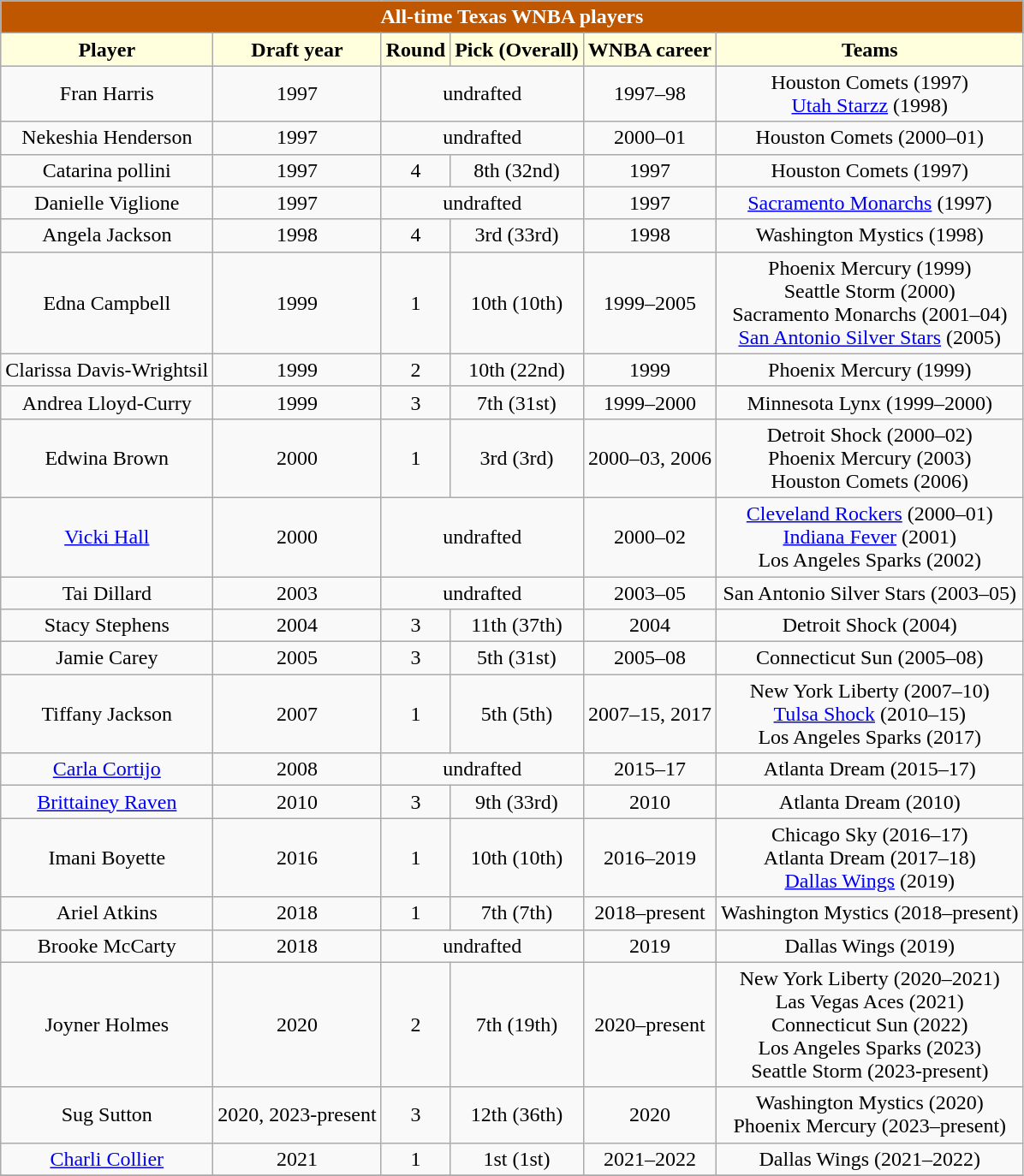<table class="wikitable" style="text-align: center;">
<tr>
<td colspan="6" style= "background: #BF5700; color:white"><strong>All-time Texas WNBA players</strong></td>
</tr>
<tr>
<th style="background: #ffffdd;">Player</th>
<th style="background: #ffffdd;">Draft year</th>
<th style="background: #ffffdd;">Round</th>
<th style="background: #ffffdd;">Pick (Overall)</th>
<th style="background: #ffffdd;">WNBA career</th>
<th style="background: #ffffdd;">Teams</th>
</tr>
<tr>
<td>Fran Harris</td>
<td>1997</td>
<td colspan="2">undrafted</td>
<td>1997–98</td>
<td>Houston Comets (1997)<br><a href='#'>Utah Starzz</a> (1998)</td>
</tr>
<tr>
<td>Nekeshia Henderson</td>
<td>1997</td>
<td colspan="2">undrafted</td>
<td>2000–01</td>
<td>Houston Comets (2000–01)</td>
</tr>
<tr>
<td>Catarina pollini</td>
<td>1997</td>
<td>4</td>
<td>8th (32nd)</td>
<td>1997</td>
<td>Houston Comets (1997)</td>
</tr>
<tr>
<td>Danielle Viglione</td>
<td>1997</td>
<td colspan="2">undrafted</td>
<td>1997</td>
<td><a href='#'>Sacramento Monarchs</a> (1997)</td>
</tr>
<tr>
<td>Angela Jackson</td>
<td>1998</td>
<td>4</td>
<td>3rd (33rd)</td>
<td>1998</td>
<td>Washington Mystics (1998)</td>
</tr>
<tr>
<td>Edna Campbell</td>
<td>1999</td>
<td>1</td>
<td>10th (10th)</td>
<td>1999–2005</td>
<td>Phoenix Mercury (1999)<br>Seattle Storm (2000)<br>Sacramento Monarchs (2001–04)<br><a href='#'>San Antonio Silver Stars</a> (2005)</td>
</tr>
<tr>
<td>Clarissa Davis-Wrightsil</td>
<td>1999</td>
<td>2</td>
<td>10th (22nd)</td>
<td>1999</td>
<td>Phoenix Mercury (1999)<br></td>
</tr>
<tr>
<td>Andrea Lloyd-Curry</td>
<td>1999</td>
<td>3</td>
<td>7th (31st)</td>
<td>1999–2000</td>
<td>Minnesota Lynx (1999–2000)<br></td>
</tr>
<tr>
<td>Edwina Brown</td>
<td>2000</td>
<td>1</td>
<td>3rd (3rd)</td>
<td>2000–03, 2006</td>
<td>Detroit Shock (2000–02)<br>Phoenix Mercury (2003)<br>Houston Comets (2006)<br></td>
</tr>
<tr>
<td><a href='#'>Vicki Hall</a></td>
<td>2000</td>
<td colspan="2">undrafted</td>
<td>2000–02</td>
<td><a href='#'>Cleveland Rockers</a> (2000–01)<br><a href='#'>Indiana Fever</a> (2001)<br>Los Angeles Sparks (2002)<br></td>
</tr>
<tr>
<td>Tai Dillard</td>
<td>2003</td>
<td colspan="2">undrafted</td>
<td>2003–05</td>
<td>San Antonio Silver Stars (2003–05)<br></td>
</tr>
<tr>
<td>Stacy Stephens</td>
<td>2004</td>
<td>3</td>
<td>11th (37th)</td>
<td>2004</td>
<td>Detroit Shock (2004)<br></td>
</tr>
<tr>
<td>Jamie Carey</td>
<td>2005</td>
<td>3</td>
<td>5th (31st)</td>
<td>2005–08</td>
<td>Connecticut Sun (2005–08)</td>
</tr>
<tr>
<td>Tiffany Jackson</td>
<td>2007</td>
<td>1</td>
<td>5th (5th)</td>
<td>2007–15, 2017</td>
<td>New York Liberty (2007–10)<br><a href='#'>Tulsa Shock</a> (2010–15)<br>Los Angeles Sparks (2017)<br></td>
</tr>
<tr>
<td><a href='#'>Carla Cortijo</a></td>
<td>2008</td>
<td colspan="2">undrafted</td>
<td>2015–17</td>
<td>Atlanta Dream (2015–17)<br></td>
</tr>
<tr>
<td><a href='#'>Brittainey Raven</a></td>
<td>2010</td>
<td>3</td>
<td>9th (33rd)</td>
<td>2010</td>
<td>Atlanta Dream (2010)<br></td>
</tr>
<tr>
<td>Imani Boyette</td>
<td>2016</td>
<td>1</td>
<td>10th (10th)</td>
<td>2016–2019</td>
<td>Chicago Sky (2016–17)<br>Atlanta Dream (2017–18)<br><a href='#'>Dallas Wings</a> (2019)</td>
</tr>
<tr>
<td>Ariel Atkins</td>
<td>2018</td>
<td>1</td>
<td>7th (7th)</td>
<td>2018–present</td>
<td>Washington Mystics (2018–present)</td>
</tr>
<tr>
<td>Brooke McCarty</td>
<td>2018</td>
<td colspan="2">undrafted</td>
<td>2019</td>
<td>Dallas Wings (2019)</td>
</tr>
<tr>
<td>Joyner Holmes</td>
<td>2020</td>
<td>2</td>
<td>7th (19th)</td>
<td>2020–present</td>
<td>New York Liberty (2020–2021)<br>Las Vegas Aces (2021)<br>Connecticut Sun (2022)<br>Los Angeles Sparks (2023)<br>Seattle Storm (2023-present)</td>
</tr>
<tr>
<td>Sug Sutton</td>
<td>2020, 2023-present</td>
<td>3</td>
<td>12th (36th)</td>
<td>2020</td>
<td>Washington Mystics (2020)<br>Phoenix Mercury (2023–present)</td>
</tr>
<tr>
<td><a href='#'>Charli Collier</a></td>
<td>2021</td>
<td>1</td>
<td>1st (1st)</td>
<td>2021–2022</td>
<td>Dallas Wings (2021–2022)</td>
</tr>
<tr>
</tr>
</table>
